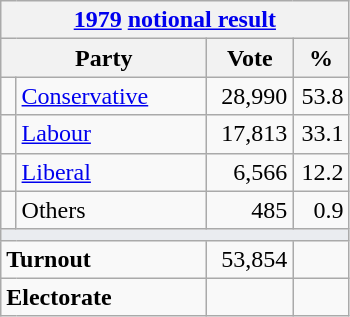<table class="wikitable">
<tr>
<th colspan="4"><a href='#'>1979</a> <a href='#'>notional result</a></th>
</tr>
<tr>
<th bgcolor="#DDDDFF" width="130px" colspan="2">Party</th>
<th bgcolor="#DDDDFF" width="50px">Vote</th>
<th bgcolor="#DDDDFF" width="30px">%</th>
</tr>
<tr>
<td></td>
<td><a href='#'>Conservative</a></td>
<td align=right>28,990</td>
<td align=right>53.8</td>
</tr>
<tr>
<td></td>
<td><a href='#'>Labour</a></td>
<td align=right>17,813</td>
<td align=right>33.1</td>
</tr>
<tr>
<td></td>
<td><a href='#'>Liberal</a></td>
<td align=right>6,566</td>
<td align=right>12.2</td>
</tr>
<tr>
<td></td>
<td>Others</td>
<td align=right>485</td>
<td align=right>0.9</td>
</tr>
<tr>
<td colspan="4" bgcolor="#EAECF0"></td>
</tr>
<tr>
<td colspan="2"><strong>Turnout</strong></td>
<td align=right>53,854</td>
<td align=right></td>
</tr>
<tr>
<td colspan="2"><strong>Electorate</strong></td>
<td align=right></td>
</tr>
</table>
